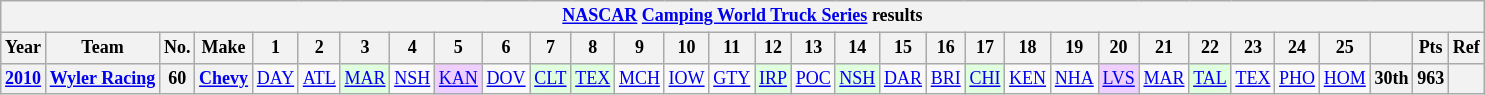<table class="wikitable" style="text-align:center; font-size:75%">
<tr>
<th colspan=45><a href='#'>NASCAR</a> <a href='#'>Camping World Truck Series</a> results</th>
</tr>
<tr>
<th>Year</th>
<th>Team</th>
<th>No.</th>
<th>Make</th>
<th>1</th>
<th>2</th>
<th>3</th>
<th>4</th>
<th>5</th>
<th>6</th>
<th>7</th>
<th>8</th>
<th>9</th>
<th>10</th>
<th>11</th>
<th>12</th>
<th>13</th>
<th>14</th>
<th>15</th>
<th>16</th>
<th>17</th>
<th>18</th>
<th>19</th>
<th>20</th>
<th>21</th>
<th>22</th>
<th>23</th>
<th>24</th>
<th>25</th>
<th></th>
<th>Pts</th>
<th>Ref</th>
</tr>
<tr>
<th><a href='#'>2010</a></th>
<th nowrap><a href='#'>Wyler Racing</a></th>
<th>60</th>
<th><a href='#'>Chevy</a></th>
<td><a href='#'>DAY</a></td>
<td><a href='#'>ATL</a></td>
<td style="background:#DFFFDF;"><a href='#'>MAR</a><br></td>
<td><a href='#'>NSH</a></td>
<td style="background:#EFCFFF;"><a href='#'>KAN</a><br></td>
<td><a href='#'>DOV</a></td>
<td style="background:#DFFFDF;"><a href='#'>CLT</a><br></td>
<td style="background:#DFFFDF;"><a href='#'>TEX</a><br></td>
<td><a href='#'>MCH</a></td>
<td><a href='#'>IOW</a></td>
<td><a href='#'>GTY</a></td>
<td style="background:#DFFFDF;"><a href='#'>IRP</a><br></td>
<td><a href='#'>POC</a></td>
<td style="background:#DFFFDF;"><a href='#'>NSH</a><br></td>
<td><a href='#'>DAR</a></td>
<td><a href='#'>BRI</a></td>
<td style="background:#DFFFDF;"><a href='#'>CHI</a><br></td>
<td><a href='#'>KEN</a></td>
<td><a href='#'>NHA</a></td>
<td style="background:#EFCFFF;"><a href='#'>LVS</a><br></td>
<td><a href='#'>MAR</a></td>
<td style="background:#DFFFDF;"><a href='#'>TAL</a><br></td>
<td><a href='#'>TEX</a></td>
<td><a href='#'>PHO</a></td>
<td><a href='#'>HOM</a></td>
<th>30th</th>
<th>963</th>
<th></th>
</tr>
</table>
